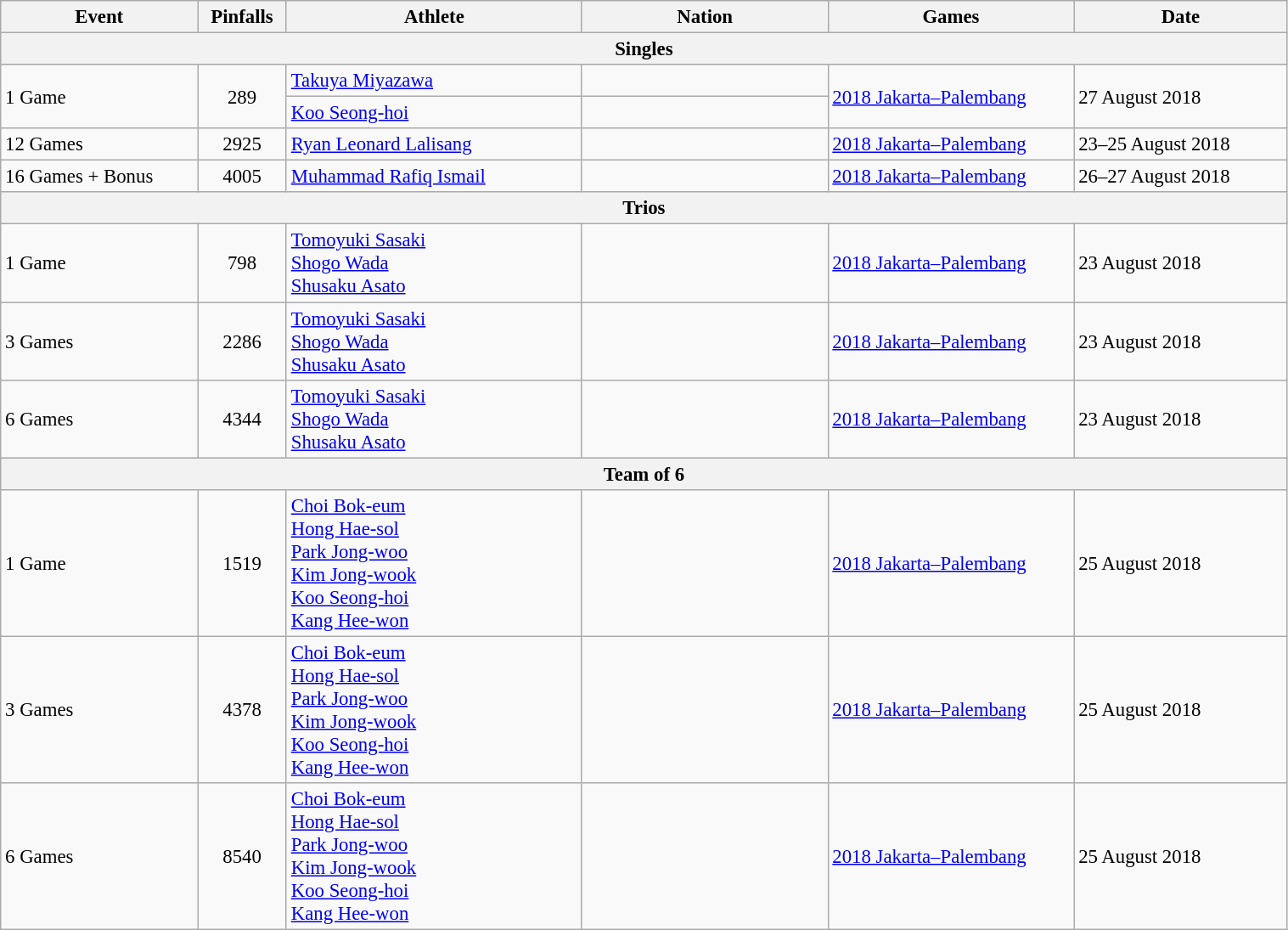<table class="wikitable" style="font-size:95%; width: 80%;">
<tr>
<th width=12%>Event</th>
<th width=5%>Pinfalls</th>
<th width=18%>Athlete</th>
<th width=15%>Nation</th>
<th width=15%>Games</th>
<th width=13%>Date</th>
</tr>
<tr bgcolor="#DDDDDD">
<th colspan="6">Singles</th>
</tr>
<tr>
<td rowspan=2>1 Game</td>
<td rowspan=2 align="center">289</td>
<td><a href='#'>Takuya Miyazawa</a></td>
<td></td>
<td rowspan=2><a href='#'>2018 Jakarta–Palembang</a></td>
<td rowspan=2>27 August 2018</td>
</tr>
<tr>
<td><a href='#'>Koo Seong-hoi</a></td>
<td></td>
</tr>
<tr>
<td>12 Games</td>
<td align="center">2925</td>
<td><a href='#'>Ryan Leonard Lalisang</a></td>
<td></td>
<td><a href='#'>2018 Jakarta–Palembang</a></td>
<td>23–25 August 2018</td>
</tr>
<tr>
<td>16 Games + Bonus</td>
<td align="center">4005</td>
<td><a href='#'>Muhammad Rafiq Ismail</a></td>
<td></td>
<td><a href='#'>2018 Jakarta–Palembang</a></td>
<td>26–27 August 2018</td>
</tr>
<tr bgcolor="#DDDDDD">
<th colspan="6">Trios</th>
</tr>
<tr>
<td>1 Game</td>
<td align="center">798</td>
<td><a href='#'>Tomoyuki Sasaki</a><br><a href='#'>Shogo Wada</a><br><a href='#'>Shusaku Asato</a></td>
<td></td>
<td><a href='#'>2018 Jakarta–Palembang</a></td>
<td>23 August 2018</td>
</tr>
<tr>
<td>3 Games</td>
<td align="center">2286</td>
<td><a href='#'>Tomoyuki Sasaki</a><br><a href='#'>Shogo Wada</a><br><a href='#'>Shusaku Asato</a></td>
<td></td>
<td><a href='#'>2018 Jakarta–Palembang</a></td>
<td>23 August 2018</td>
</tr>
<tr>
<td>6 Games</td>
<td align="center">4344</td>
<td><a href='#'>Tomoyuki Sasaki</a><br><a href='#'>Shogo Wada</a><br><a href='#'>Shusaku Asato</a></td>
<td></td>
<td><a href='#'>2018 Jakarta–Palembang</a></td>
<td>23 August 2018</td>
</tr>
<tr bgcolor="#DDDDDD">
<th colspan="6">Team of 6</th>
</tr>
<tr>
<td>1 Game</td>
<td align="center">1519</td>
<td><a href='#'>Choi Bok-eum</a><br><a href='#'>Hong Hae-sol</a><br><a href='#'>Park Jong-woo</a><br><a href='#'>Kim Jong-wook</a><br><a href='#'>Koo Seong-hoi</a><br><a href='#'>Kang Hee-won</a></td>
<td></td>
<td><a href='#'>2018 Jakarta–Palembang</a></td>
<td>25 August 2018</td>
</tr>
<tr>
<td>3 Games</td>
<td align="center">4378</td>
<td><a href='#'>Choi Bok-eum</a><br><a href='#'>Hong Hae-sol</a><br><a href='#'>Park Jong-woo</a><br><a href='#'>Kim Jong-wook</a><br><a href='#'>Koo Seong-hoi</a><br><a href='#'>Kang Hee-won</a></td>
<td></td>
<td><a href='#'>2018 Jakarta–Palembang</a></td>
<td>25 August 2018</td>
</tr>
<tr>
<td>6 Games</td>
<td align="center">8540</td>
<td><a href='#'>Choi Bok-eum</a><br><a href='#'>Hong Hae-sol</a><br><a href='#'>Park Jong-woo</a><br><a href='#'>Kim Jong-wook</a><br><a href='#'>Koo Seong-hoi</a><br><a href='#'>Kang Hee-won</a></td>
<td></td>
<td><a href='#'>2018 Jakarta–Palembang</a></td>
<td>25 August 2018</td>
</tr>
</table>
